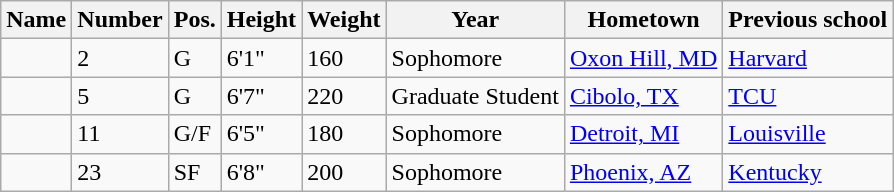<table class="wikitable sortable" border="1">
<tr>
<th>Name</th>
<th>Number</th>
<th>Pos.</th>
<th>Height</th>
<th>Weight</th>
<th>Year</th>
<th>Hometown</th>
<th class="unsortable">Previous school</th>
</tr>
<tr>
<td></td>
<td>2</td>
<td>G</td>
<td>6'1"</td>
<td>160</td>
<td>Sophomore</td>
<td><a href='#'>Oxon Hill, MD</a></td>
<td><a href='#'>Harvard</a></td>
</tr>
<tr>
<td></td>
<td>5</td>
<td>G</td>
<td>6'7"</td>
<td>220</td>
<td>Graduate Student</td>
<td><a href='#'>Cibolo, TX</a></td>
<td><a href='#'>TCU</a></td>
</tr>
<tr>
<td></td>
<td>11</td>
<td>G/F</td>
<td>6'5"</td>
<td>180</td>
<td>Sophomore</td>
<td><a href='#'>Detroit, MI</a></td>
<td><a href='#'>Louisville</a></td>
</tr>
<tr>
<td></td>
<td>23</td>
<td>SF</td>
<td>6'8"</td>
<td>200</td>
<td>Sophomore</td>
<td><a href='#'>Phoenix, AZ</a></td>
<td><a href='#'>Kentucky</a></td>
</tr>
</table>
